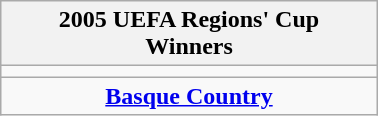<table class="wikitable" style="text-align: center; margin: 0 auto; width: 20%">
<tr>
<th>2005 UEFA Regions' Cup<br>Winners</th>
</tr>
<tr>
<td> </td>
</tr>
<tr>
<td><strong><a href='#'>Basque Country</a></strong></td>
</tr>
</table>
